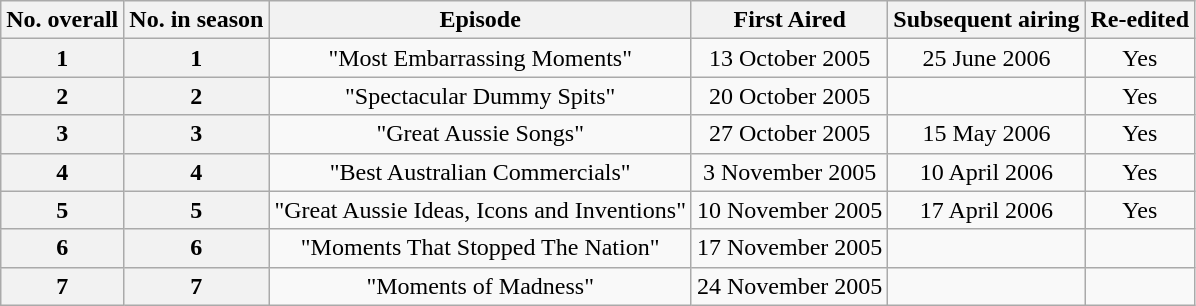<table class="wikitable plainrowheaders" style="text-align:center;">
<tr>
<th>No. overall</th>
<th>No. in season</th>
<th>Episode</th>
<th>First Aired</th>
<th>Subsequent airing</th>
<th>Re-edited</th>
</tr>
<tr>
<th>1</th>
<th>1</th>
<td>"Most Embarrassing Moments"</td>
<td>13 October 2005</td>
<td>25 June 2006</td>
<td>Yes</td>
</tr>
<tr>
<th>2</th>
<th>2</th>
<td>"Spectacular Dummy Spits"</td>
<td>20 October 2005</td>
<td></td>
<td>Yes</td>
</tr>
<tr>
<th>3</th>
<th>3</th>
<td>"Great Aussie Songs"</td>
<td>27 October 2005</td>
<td>15 May 2006</td>
<td>Yes</td>
</tr>
<tr>
<th>4</th>
<th>4</th>
<td>"Best Australian Commercials"</td>
<td>3 November 2005</td>
<td>10 April 2006</td>
<td>Yes</td>
</tr>
<tr>
<th>5</th>
<th>5</th>
<td>"Great Aussie Ideas, Icons and Inventions"</td>
<td>10 November 2005</td>
<td>17 April 2006</td>
<td>Yes</td>
</tr>
<tr>
<th>6</th>
<th>6</th>
<td>"Moments That Stopped The Nation"</td>
<td>17 November 2005</td>
<td></td>
<td></td>
</tr>
<tr>
<th>7</th>
<th>7</th>
<td>"Moments of Madness"</td>
<td>24 November 2005</td>
<td></td>
<td></td>
</tr>
</table>
